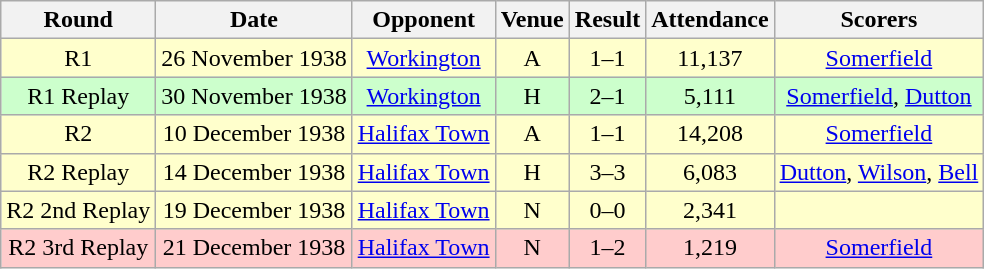<table class="wikitable" style="font-size:100%; text-align:center">
<tr>
<th>Round</th>
<th>Date</th>
<th>Opponent</th>
<th>Venue</th>
<th>Result</th>
<th>Attendance</th>
<th>Scorers</th>
</tr>
<tr style="background-color: #FFFFCC;">
<td>R1</td>
<td>26 November 1938</td>
<td><a href='#'>Workington</a></td>
<td>A</td>
<td>1–1</td>
<td>11,137</td>
<td><a href='#'>Somerfield</a></td>
</tr>
<tr style="background-color: #CCFFCC;">
<td>R1 Replay</td>
<td>30 November 1938</td>
<td><a href='#'>Workington</a></td>
<td>H</td>
<td>2–1</td>
<td>5,111</td>
<td><a href='#'>Somerfield</a>, <a href='#'>Dutton</a></td>
</tr>
<tr style="background-color: #FFFFCC;">
<td>R2</td>
<td>10 December 1938</td>
<td><a href='#'>Halifax Town</a></td>
<td>A</td>
<td>1–1</td>
<td>14,208</td>
<td><a href='#'>Somerfield</a></td>
</tr>
<tr style="background-color: #FFFFCC;">
<td>R2 Replay</td>
<td>14 December 1938</td>
<td><a href='#'>Halifax Town</a></td>
<td>H</td>
<td>3–3</td>
<td>6,083</td>
<td><a href='#'>Dutton</a>, <a href='#'>Wilson</a>, <a href='#'>Bell</a></td>
</tr>
<tr style="background-color: #FFFFCC;">
<td>R2 2nd Replay</td>
<td>19 December 1938</td>
<td><a href='#'>Halifax Town</a></td>
<td>N</td>
<td>0–0</td>
<td>2,341</td>
<td></td>
</tr>
<tr style="background-color: #FFCCCC;">
<td>R2 3rd Replay</td>
<td>21 December 1938</td>
<td><a href='#'>Halifax Town</a></td>
<td>N</td>
<td>1–2</td>
<td>1,219</td>
<td><a href='#'>Somerfield</a></td>
</tr>
</table>
